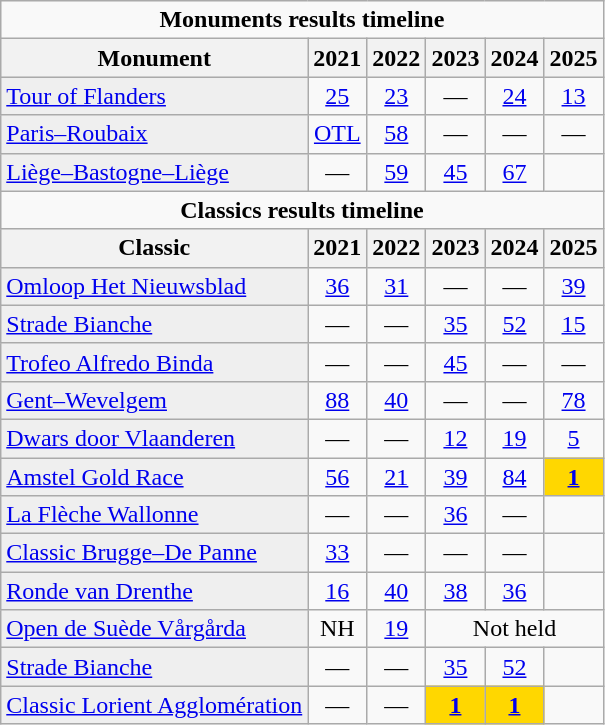<table class="wikitable plainrowheaders">
<tr>
<td colspan="17" align="center"><strong>Monuments results timeline</strong></td>
</tr>
<tr style="background:#EEEEEE;">
<th>Monument</th>
<th>2021</th>
<th>2022</th>
<th>2023</th>
<th>2024</th>
<th>2025</th>
</tr>
<tr style="text-align:center;">
<td style="text-align:left; background:#efefef;"><a href='#'>Tour of Flanders</a></td>
<td><a href='#'>25</a></td>
<td><a href='#'>23</a></td>
<td>—</td>
<td><a href='#'>24</a></td>
<td><a href='#'>13</a></td>
</tr>
<tr style="text-align:center;">
<td style="text-align:left; background:#efefef;"><a href='#'>Paris–Roubaix</a></td>
<td><a href='#'>OTL</a></td>
<td><a href='#'>58</a></td>
<td>—</td>
<td>—</td>
<td>—</td>
</tr>
<tr style="text-align:center;">
<td style="text-align:left; background:#efefef;"><a href='#'>Liège–Bastogne–Liège</a></td>
<td>—</td>
<td><a href='#'>59</a></td>
<td><a href='#'>45</a></td>
<td><a href='#'>67</a></td>
<td></td>
</tr>
<tr>
<td colspan="17" align="center"><strong>Classics results timeline</strong></td>
</tr>
<tr style="background:#EEEEEE;">
<th>Classic</th>
<th>2021</th>
<th>2022</th>
<th>2023</th>
<th>2024</th>
<th>2025</th>
</tr>
<tr style="text-align:center;">
<td style="text-align:left; background:#efefef;"><a href='#'>Omloop Het Nieuwsblad</a></td>
<td><a href='#'>36</a></td>
<td><a href='#'>31</a></td>
<td>—</td>
<td>—</td>
<td><a href='#'>39</a></td>
</tr>
<tr style="text-align:center;">
<td style="text-align:left; background:#efefef;"><a href='#'>Strade Bianche</a></td>
<td>—</td>
<td>—</td>
<td><a href='#'>35</a></td>
<td><a href='#'>52</a></td>
<td><a href='#'>15</a></td>
</tr>
<tr style="text-align:center;">
<td style="text-align:left; background:#efefef;"><a href='#'>Trofeo Alfredo Binda</a></td>
<td>—</td>
<td>—</td>
<td><a href='#'>45</a></td>
<td>—</td>
<td>—</td>
</tr>
<tr style="text-align:center;">
<td style="text-align:left; background:#efefef;"><a href='#'>Gent–Wevelgem</a></td>
<td><a href='#'>88</a></td>
<td><a href='#'>40</a></td>
<td>—</td>
<td>—</td>
<td><a href='#'>78</a></td>
</tr>
<tr style="text-align:center;">
<td style="text-align:left; background:#efefef;"><a href='#'>Dwars door Vlaanderen</a></td>
<td>—</td>
<td>—</td>
<td><a href='#'>12</a></td>
<td><a href='#'>19</a></td>
<td><a href='#'>5</a></td>
</tr>
<tr style="text-align:center;">
<td style="text-align:left; background:#efefef;"><a href='#'>Amstel Gold Race</a></td>
<td><a href='#'>56</a></td>
<td><a href='#'>21</a></td>
<td><a href='#'>39</a></td>
<td><a href='#'>84</a></td>
<th style="background:gold;"><a href='#'>1</a></th>
</tr>
<tr style="text-align:center;">
<td style="text-align:left; background:#efefef;"><a href='#'>La Flèche Wallonne</a></td>
<td>—</td>
<td>—</td>
<td><a href='#'>36</a></td>
<td>—</td>
<td></td>
</tr>
<tr style="text-align:center;">
<td style="text-align:left; background:#efefef;"><a href='#'>Classic Brugge–De Panne</a></td>
<td><a href='#'>33</a></td>
<td>—</td>
<td>—</td>
<td>—</td>
<td></td>
</tr>
<tr style="text-align:center;">
<td style="text-align:left; background:#efefef;"><a href='#'>Ronde van Drenthe</a></td>
<td><a href='#'>16</a></td>
<td><a href='#'>40</a></td>
<td><a href='#'>38</a></td>
<td><a href='#'>36</a></td>
<td></td>
</tr>
<tr style="text-align:center;">
<td style="text-align:left; background:#efefef;"><a href='#'>Open de Suède Vårgårda</a></td>
<td>NH</td>
<td><a href='#'>19</a></td>
<td colspan="3">Not held</td>
</tr>
<tr style="text-align:center;">
<td style="text-align:left; background:#efefef;"><a href='#'>Strade Bianche</a></td>
<td>—</td>
<td>—</td>
<td><a href='#'>35</a></td>
<td><a href='#'>52</a></td>
<td></td>
</tr>
<tr style="text-align:center;">
<td style="text-align:left; background:#efefef;"><a href='#'>Classic Lorient Agglomération</a></td>
<td>—</td>
<td>—</td>
<th style="background:gold;"><a href='#'>1</a></th>
<th style="background:gold;"><a href='#'>1</a></th>
<td></td>
</tr>
</table>
